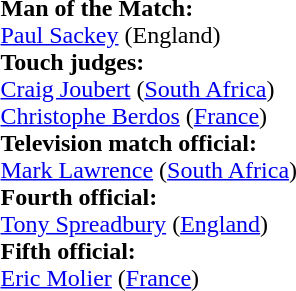<table>
<tr>
<td><br><strong>Man of the Match:</strong>
<br><a href='#'>Paul Sackey</a> (England)<br><strong>Touch judges:</strong>
<br><a href='#'>Craig Joubert</a> (<a href='#'>South Africa</a>)
<br><a href='#'>Christophe Berdos</a> (<a href='#'>France</a>)
<br><strong>Television match official:</strong>
<br><a href='#'>Mark Lawrence</a> (<a href='#'>South Africa</a>)
<br><strong>Fourth official:</strong>
<br><a href='#'>Tony Spreadbury</a> (<a href='#'>England</a>)
<br><strong>Fifth official:</strong>
<br><a href='#'>Eric Molier</a> (<a href='#'>France</a>)</td>
</tr>
</table>
